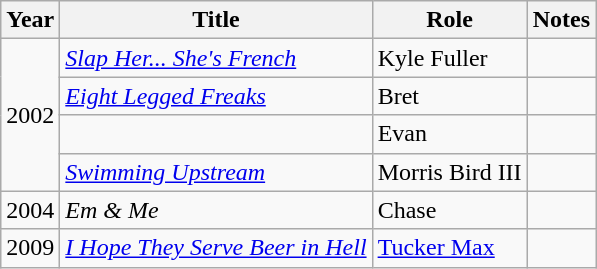<table class="wikitable sortable">
<tr>
<th>Year</th>
<th>Title</th>
<th>Role</th>
<th class="unsortable">Notes</th>
</tr>
<tr>
<td rowspan="4">2002</td>
<td><em><a href='#'>Slap Her... She's French</a></em></td>
<td>Kyle Fuller</td>
<td></td>
</tr>
<tr>
<td><em><a href='#'>Eight Legged Freaks</a></em></td>
<td>Bret</td>
<td></td>
</tr>
<tr>
<td><em></em></td>
<td>Evan</td>
<td></td>
</tr>
<tr>
<td><em><a href='#'>Swimming Upstream</a></em></td>
<td>Morris Bird III</td>
<td></td>
</tr>
<tr>
<td>2004</td>
<td><em>Em & Me</em></td>
<td>Chase</td>
<td></td>
</tr>
<tr>
<td>2009</td>
<td><em><a href='#'>I Hope They Serve Beer in Hell</a></em></td>
<td><a href='#'>Tucker Max</a></td>
<td></td>
</tr>
</table>
